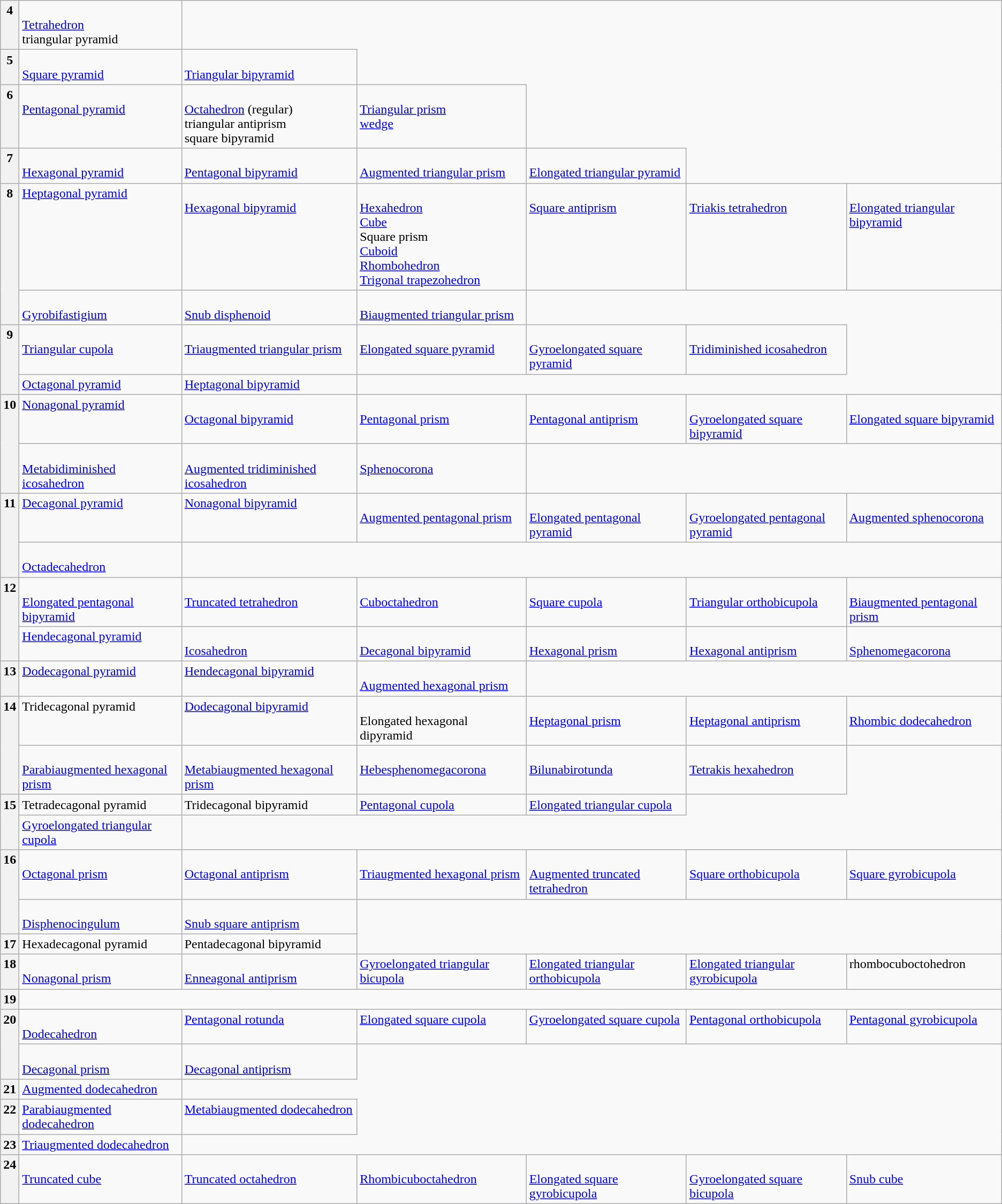<table class=wikitable>
<tr valign=top>
<th valign=center>4</th>
<td><br><a href='#'>Tetrahedron</a><br>triangular pyramid</td>
</tr>
<tr valign=top>
<th valign=center>5</th>
<td><br><a href='#'>Square pyramid</a></td>
<td><br><a href='#'>Triangular bipyramid</a></td>
</tr>
<tr valign=top>
<th valign=center>6</th>
<td><br><a href='#'>Pentagonal pyramid</a></td>
<td><br><a href='#'>Octahedron</a> (regular)<br>triangular antiprism<br>square bipyramid</td>
<td><br><a href='#'>Triangular prism</a><br><a href='#'>wedge</a></td>
</tr>
<tr valign=top>
<th valign=center>7</th>
<td><br><a href='#'>Hexagonal pyramid</a></td>
<td><br><a href='#'>Pentagonal bipyramid</a></td>
<td><br><a href='#'>Augmented triangular prism</a></td>
<td><br><a href='#'>Elongated triangular pyramid</a></td>
</tr>
<tr valign=top>
<th valign=center rowspan=2>8</th>
<td><a href='#'>Heptagonal pyramid</a></td>
<td><br><a href='#'>Hexagonal bipyramid</a></td>
<td><br><a href='#'>Hexahedron</a><br><a href='#'>Cube</a><br>Square prism<br><a href='#'>Cuboid</a><br><a href='#'>Rhombohedron</a><br><a href='#'>Trigonal trapezohedron</a></td>
<td><br><a href='#'>Square antiprism</a></td>
<td><br><a href='#'>Triakis tetrahedron</a></td>
<td><br><a href='#'>Elongated triangular bipyramid</a></td>
</tr>
<tr valign=top>
<td><br><a href='#'>Gyrobifastigium</a></td>
<td><br><a href='#'>Snub disphenoid</a></td>
<td><br><a href='#'>Biaugmented triangular prism</a></td>
</tr>
<tr valign=top>
<th valign=center rowspan=2>9</th>
<td><br><a href='#'>Triangular cupola</a></td>
<td><br><a href='#'>Triaugmented triangular prism</a></td>
<td><br><a href='#'>Elongated square pyramid</a></td>
<td><br><a href='#'>Gyroelongated square pyramid</a></td>
<td><br><a href='#'>Tridiminished icosahedron</a></td>
</tr>
<tr valign=top>
<td><a href='#'>Octagonal pyramid</a></td>
<td><a href='#'>Heptagonal bipyramid</a></td>
</tr>
<tr valign=top>
<th valign=center rowspan=2>10</th>
<td><a href='#'>Nonagonal pyramid</a></td>
<td><br><a href='#'>Octagonal bipyramid</a></td>
<td><br><a href='#'>Pentagonal prism</a></td>
<td><br><a href='#'>Pentagonal antiprism</a></td>
<td><br><a href='#'>Gyroelongated square bipyramid</a></td>
<td><br><a href='#'>Elongated square bipyramid</a></td>
</tr>
<tr valign=top>
<td><br><a href='#'>Metabidiminished icosahedron</a></td>
<td><br><a href='#'>Augmented tridiminished icosahedron</a></td>
<td><br><a href='#'>Sphenocorona</a></td>
</tr>
<tr valign=top>
<th valign=center rowspan=2>11</th>
<td><a href='#'>Decagonal pyramid</a></td>
<td><a href='#'>Nonagonal bipyramid</a></td>
<td><br><a href='#'>Augmented pentagonal prism</a></td>
<td><br><a href='#'>Elongated pentagonal pyramid</a></td>
<td><br><a href='#'>Gyroelongated pentagonal pyramid</a></td>
<td><br><a href='#'>Augmented sphenocorona</a></td>
</tr>
<tr valign=top>
<td><br><a href='#'>Octadecahedron</a></td>
</tr>
<tr valign=top>
<th valign=center rowspan=2>12</th>
<td><br><a href='#'>Elongated pentagonal bipyramid</a></td>
<td><br><a href='#'>Truncated tetrahedron</a></td>
<td><br><a href='#'>Cuboctahedron</a></td>
<td><br><a href='#'>Square cupola</a></td>
<td><br><a href='#'>Triangular orthobicupola</a></td>
<td><br><a href='#'>Biaugmented pentagonal prism</a></td>
</tr>
<tr valign=top>
<td><a href='#'>Hendecagonal pyramid</a></td>
<td><br><a href='#'>Icosahedron</a></td>
<td><br><a href='#'>Decagonal bipyramid</a></td>
<td><br><a href='#'>Hexagonal prism</a></td>
<td><br><a href='#'>Hexagonal antiprism</a></td>
<td><br><a href='#'>Sphenomegacorona</a></td>
</tr>
<tr valign=top>
<th valign=center>13</th>
<td><a href='#'>Dodecagonal pyramid</a></td>
<td><a href='#'>Hendecagonal bipyramid</a></td>
<td><br><a href='#'>Augmented hexagonal prism</a></td>
</tr>
<tr valign=top>
<th valign=center rowspan=2>14</th>
<td>Tridecagonal pyramid</td>
<td><a href='#'>Dodecagonal bipyramid</a></td>
<td><br>Elongated hexagonal dipyramid</td>
<td><br><a href='#'>Heptagonal prism</a></td>
<td><br><a href='#'>Heptagonal antiprism</a></td>
<td><br><a href='#'>Rhombic dodecahedron</a></td>
</tr>
<tr valign=top>
<td><br><a href='#'>Parabiaugmented hexagonal prism</a></td>
<td><br><a href='#'>Metabiaugmented hexagonal prism</a></td>
<td><br><a href='#'>Hebesphenomegacorona</a></td>
<td><br><a href='#'>Bilunabirotunda</a></td>
<td><br><a href='#'>Tetrakis hexahedron</a></td>
</tr>
<tr valign=top>
<th valign=center rowspan=2>15</th>
<td>Tetradecagonal pyramid</td>
<td>Tridecagonal bipyramid</td>
<td><a href='#'>Pentagonal cupola</a></td>
<td><a href='#'>Elongated triangular cupola</a></td>
</tr>
<tr valign=top>
<td><a href='#'>Gyroelongated triangular cupola</a></td>
</tr>
<tr valign=top>
<th valign=center rowspan=2>16</th>
<td><br><a href='#'>Octagonal prism</a></td>
<td><br><a href='#'>Octagonal antiprism</a></td>
<td><br><a href='#'>Triaugmented hexagonal prism</a></td>
<td><br><a href='#'>Augmented truncated tetrahedron</a></td>
<td><br><a href='#'>Square orthobicupola</a></td>
<td><br><a href='#'>Square gyrobicupola</a></td>
</tr>
<tr valign=top>
<td><br><a href='#'>Disphenocingulum</a></td>
<td><br><a href='#'>Snub square antiprism</a></td>
</tr>
<tr valign=top>
<th valign=center>17</th>
<td>Hexadecagonal pyramid</td>
<td>Pentadecagonal bipyramid</td>
</tr>
<tr valign=top>
<th valign=center>18</th>
<td><br><a href='#'>Nonagonal prism</a></td>
<td><br><a href='#'>Enneagonal antiprism</a></td>
<td><a href='#'>Gyroelongated triangular bicupola</a></td>
<td><a href='#'>Elongated triangular orthobicupola</a></td>
<td><a href='#'>Elongated triangular gyrobicupola</a></td>
<td>rhombocuboctohedron</td>
</tr>
<tr valign=top>
<th valign=center>19</th>
</tr>
<tr valign=top>
<th valign=center rowspan=2>20</th>
<td><br><a href='#'>Dodecahedron</a></td>
<td><a href='#'>Pentagonal rotunda</a></td>
<td><a href='#'>Elongated square cupola</a></td>
<td><a href='#'>Gyroelongated square cupola</a></td>
<td><a href='#'>Pentagonal orthobicupola</a></td>
<td><a href='#'>Pentagonal gyrobicupola</a></td>
</tr>
<tr valign=top>
<td><br><a href='#'>Decagonal prism</a></td>
<td><br><a href='#'>Decagonal antiprism</a></td>
</tr>
<tr valign=top>
<th valign=center>21</th>
<td><a href='#'>Augmented dodecahedron</a></td>
</tr>
<tr valign=top>
<th valign=center>22</th>
<td><a href='#'>Parabiaugmented dodecahedron</a></td>
<td><a href='#'>Metabiaugmented dodecahedron</a></td>
</tr>
<tr valign=top>
<th valign=center>23</th>
<td><a href='#'>Triaugmented dodecahedron</a></td>
</tr>
<tr valign=top>
<th valign=center>24</th>
<td><br><a href='#'>Truncated cube</a></td>
<td><br><a href='#'>Truncated octahedron</a></td>
<td><br><a href='#'>Rhombicuboctahedron</a></td>
<td><br><a href='#'>Elongated square gyrobicupola</a></td>
<td><br><a href='#'>Gyroelongated square bicupola</a></td>
<td><br><a href='#'>Snub cube</a></td>
</tr>
</table>
